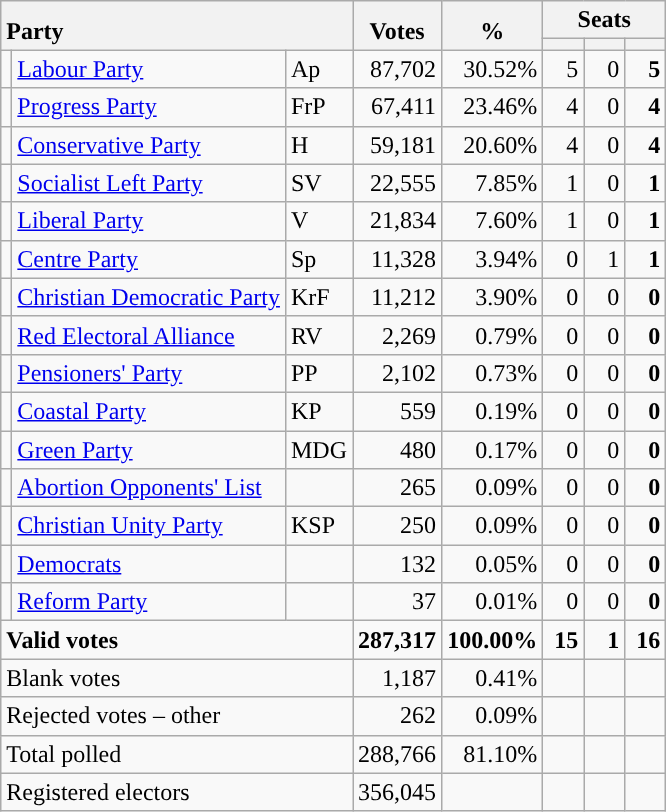<table class="wikitable" border="1" style="text-align:right;">
<tr>
<th style="text-align:left;" valign=bottom rowspan=2 colspan=3>Party</th>
<th align=center valign=bottom rowspan=2 width="50">Votes</th>
<th align=center valign=bottom rowspan=2 width="50">%</th>
<th colspan=3>Seats</th>
</tr>
<tr>
<th align=center valign=bottom width="20"><small></small></th>
<th align=center valign=bottom width="20"><small><a href='#'></a></small></th>
<th align=center valign=bottom width="20"><small></small></th>
</tr>
<tr>
<td style="color:inherit;background:"></td>
<td align=left><a href='#'>Labour Party</a></td>
<td align=left>Ap</td>
<td>87,702</td>
<td>30.52%</td>
<td>5</td>
<td>0</td>
<td><strong>5</strong></td>
</tr>
<tr>
<td style="color:inherit;background:"></td>
<td align=left><a href='#'>Progress Party</a></td>
<td align=left>FrP</td>
<td>67,411</td>
<td>23.46%</td>
<td>4</td>
<td>0</td>
<td><strong>4</strong></td>
</tr>
<tr>
<td style="color:inherit;background:"></td>
<td align=left><a href='#'>Conservative Party</a></td>
<td align=left>H</td>
<td>59,181</td>
<td>20.60%</td>
<td>4</td>
<td>0</td>
<td><strong>4</strong></td>
</tr>
<tr>
<td style="color:inherit;background:"></td>
<td align=left><a href='#'>Socialist Left Party</a></td>
<td align=left>SV</td>
<td>22,555</td>
<td>7.85%</td>
<td>1</td>
<td>0</td>
<td><strong>1</strong></td>
</tr>
<tr>
<td style="color:inherit;background:"></td>
<td align=left><a href='#'>Liberal Party</a></td>
<td align=left>V</td>
<td>21,834</td>
<td>7.60%</td>
<td>1</td>
<td>0</td>
<td><strong>1</strong></td>
</tr>
<tr>
<td style="color:inherit;background:"></td>
<td align=left><a href='#'>Centre Party</a></td>
<td align=left>Sp</td>
<td>11,328</td>
<td>3.94%</td>
<td>0</td>
<td>1</td>
<td><strong>1</strong></td>
</tr>
<tr>
<td style="color:inherit;background:"></td>
<td align=left><a href='#'>Christian Democratic Party</a></td>
<td align=left>KrF</td>
<td>11,212</td>
<td>3.90%</td>
<td>0</td>
<td>0</td>
<td><strong>0</strong></td>
</tr>
<tr>
<td style="color:inherit;background:"></td>
<td align=left><a href='#'>Red Electoral Alliance</a></td>
<td align=left>RV</td>
<td>2,269</td>
<td>0.79%</td>
<td>0</td>
<td>0</td>
<td><strong>0</strong></td>
</tr>
<tr>
<td style="color:inherit;background:"></td>
<td align=left><a href='#'>Pensioners' Party</a></td>
<td align=left>PP</td>
<td>2,102</td>
<td>0.73%</td>
<td>0</td>
<td>0</td>
<td><strong>0</strong></td>
</tr>
<tr>
<td style="color:inherit;background:"></td>
<td align=left><a href='#'>Coastal Party</a></td>
<td align=left>KP</td>
<td>559</td>
<td>0.19%</td>
<td>0</td>
<td>0</td>
<td><strong>0</strong></td>
</tr>
<tr>
<td style="color:inherit;background:"></td>
<td align=left><a href='#'>Green Party</a></td>
<td align=left>MDG</td>
<td>480</td>
<td>0.17%</td>
<td>0</td>
<td>0</td>
<td><strong>0</strong></td>
</tr>
<tr>
<td></td>
<td align=left><a href='#'>Abortion Opponents' List</a></td>
<td align=left></td>
<td>265</td>
<td>0.09%</td>
<td>0</td>
<td>0</td>
<td><strong>0</strong></td>
</tr>
<tr>
<td style="color:inherit;background:"></td>
<td align=left><a href='#'>Christian Unity Party</a></td>
<td align=left>KSP</td>
<td>250</td>
<td>0.09%</td>
<td>0</td>
<td>0</td>
<td><strong>0</strong></td>
</tr>
<tr>
<td style="color:inherit;background:"></td>
<td align=left><a href='#'>Democrats</a></td>
<td align=left></td>
<td>132</td>
<td>0.05%</td>
<td>0</td>
<td>0</td>
<td><strong>0</strong></td>
</tr>
<tr>
<td></td>
<td align=left><a href='#'>Reform Party</a></td>
<td align=left></td>
<td>37</td>
<td>0.01%</td>
<td>0</td>
<td>0</td>
<td><strong>0</strong></td>
</tr>
<tr style="font-weight:bold">
<td align=left colspan=3>Valid votes</td>
<td>287,317</td>
<td>100.00%</td>
<td>15</td>
<td>1</td>
<td>16</td>
</tr>
<tr>
<td align=left colspan=3>Blank votes</td>
<td>1,187</td>
<td>0.41%</td>
<td></td>
<td></td>
<td></td>
</tr>
<tr>
<td align=left colspan=3>Rejected votes – other</td>
<td>262</td>
<td>0.09%</td>
<td></td>
<td></td>
<td></td>
</tr>
<tr>
<td align=left colspan=3>Total polled</td>
<td>288,766</td>
<td>81.10%</td>
<td></td>
<td></td>
<td></td>
</tr>
<tr>
<td align=left colspan=3>Registered electors</td>
<td>356,045</td>
<td></td>
<td></td>
<td></td>
<td></td>
</tr>
</table>
